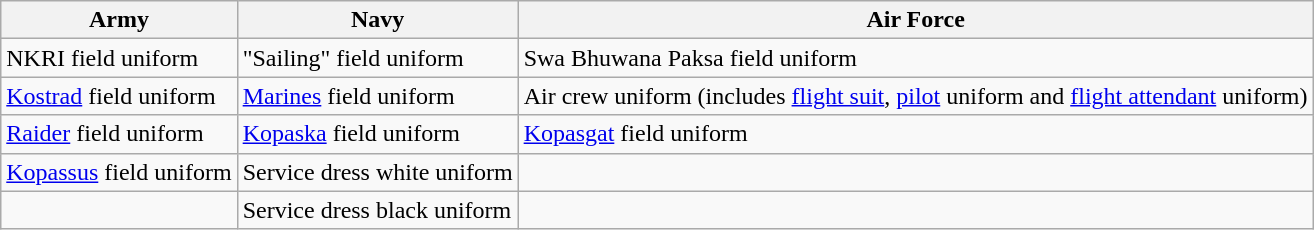<table class="wikitable">
<tr>
<th>Army</th>
<th>Navy</th>
<th>Air Force</th>
</tr>
<tr>
<td>NKRI field uniform</td>
<td>"Sailing" field uniform</td>
<td>Swa Bhuwana Paksa field uniform</td>
</tr>
<tr>
<td><a href='#'>Kostrad</a> field uniform</td>
<td><a href='#'>Marines</a> field uniform</td>
<td>Air crew uniform (includes <a href='#'>flight suit</a>, <a href='#'>pilot</a> uniform and <a href='#'>flight attendant</a> uniform)</td>
</tr>
<tr>
<td><a href='#'>Raider</a> field uniform</td>
<td><a href='#'>Kopaska</a> field uniform</td>
<td><a href='#'>Kopasgat</a> field uniform</td>
</tr>
<tr>
<td><a href='#'>Kopassus</a> field uniform</td>
<td>Service dress white uniform</td>
<td></td>
</tr>
<tr>
<td></td>
<td>Service dress black uniform</td>
<td></td>
</tr>
</table>
